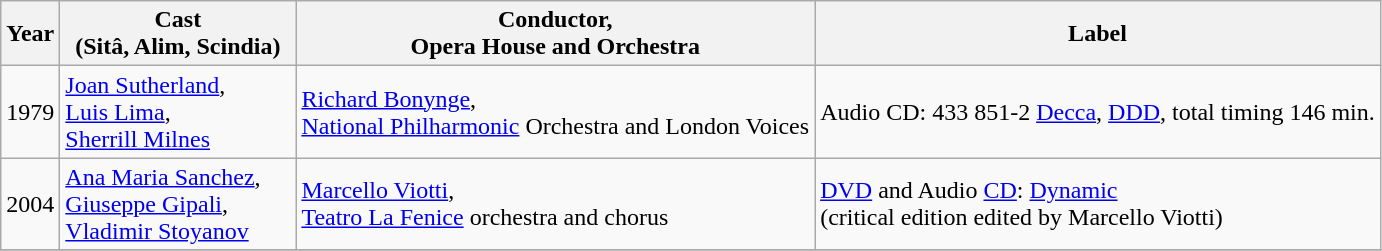<table class="wikitable">
<tr>
<th>Year</th>
<th width="150">Cast <br>(Sitâ, Alim, Scindia)</th>
<th>Conductor,<br> Opera House and Orchestra</th>
<th>Label</th>
</tr>
<tr>
<td>1979</td>
<td><a href='#'>Joan Sutherland</a>,<br><a href='#'>Luis Lima</a>,<br><a href='#'>Sherrill Milnes</a></td>
<td><a href='#'>Richard Bonynge</a>,<br> <a href='#'>National Philharmonic</a> Orchestra and London Voices</td>
<td>Audio CD: 433 851-2 <a href='#'>Decca</a>, <a href='#'>DDD</a>, total timing 146 min.</td>
</tr>
<tr>
<td>2004</td>
<td><a href='#'>Ana Maria Sanchez</a>,<br><a href='#'>Giuseppe Gipali</a>,<br><a href='#'>Vladimir Stoyanov</a></td>
<td><a href='#'>Marcello Viotti</a>,<br><a href='#'>Teatro La Fenice</a> orchestra and chorus</td>
<td><a href='#'>DVD</a> and Audio <a href='#'>CD</a>: <a href='#'>Dynamic</a><br>(critical edition edited by Marcello Viotti)</td>
</tr>
<tr>
</tr>
</table>
